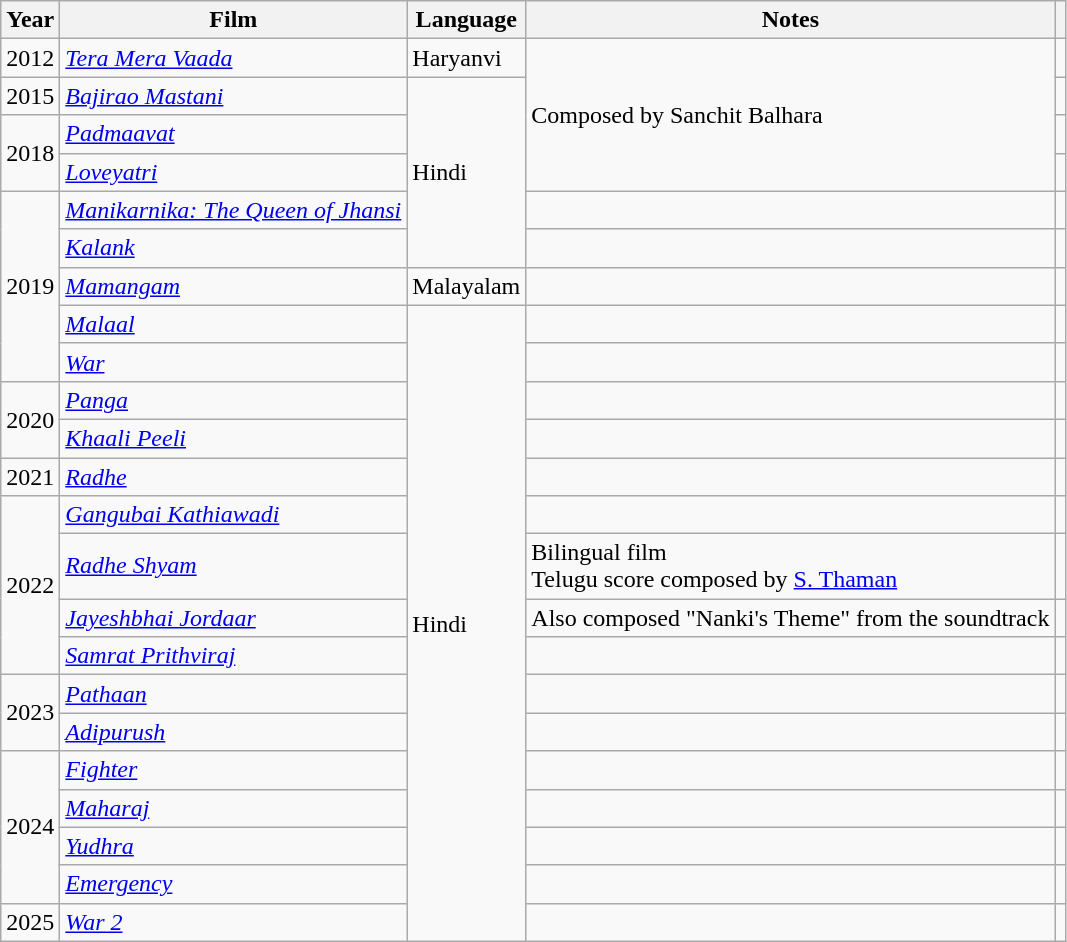<table class="wikitable sortable">
<tr>
<th scope="col">Year</th>
<th scope="col">Film</th>
<th scope="col">Language</th>
<th scope="col">Notes</th>
<th scope="col" class="unsortable"></th>
</tr>
<tr>
<td>2012</td>
<td><em><a href='#'>Tera Mera Vaada</a></em></td>
<td>Haryanvi</td>
<td rowspan=4>Composed by Sanchit Balhara</td>
<td></td>
</tr>
<tr>
<td>2015</td>
<td><em><a href='#'>Bajirao Mastani</a></em></td>
<td rowspan="5">Hindi</td>
<td></td>
</tr>
<tr>
<td rowspan="2">2018</td>
<td><em><a href='#'>Padmaavat</a></em></td>
<td></td>
</tr>
<tr>
<td><em><a href='#'>Loveyatri</a></em></td>
<td></td>
</tr>
<tr>
<td rowspan="5">2019</td>
<td><em><a href='#'>Manikarnika: The Queen of Jhansi</a></em></td>
<td></td>
<td></td>
</tr>
<tr>
<td><em><a href='#'>Kalank</a></em></td>
<td></td>
<td></td>
</tr>
<tr>
<td><em><a href='#'>Mamangam</a></em></td>
<td>Malayalam</td>
<td></td>
<td></td>
</tr>
<tr>
<td><em><a href='#'>Malaal</a></em></td>
<td rowspan="16">Hindi</td>
<td></td>
<td></td>
</tr>
<tr>
<td><em><a href='#'>War</a></em></td>
<td></td>
<td></td>
</tr>
<tr>
<td rowspan="2">2020</td>
<td><em><a href='#'>Panga</a></em></td>
<td></td>
<td></td>
</tr>
<tr>
<td><em><a href='#'>Khaali Peeli</a></em></td>
<td></td>
<td></td>
</tr>
<tr>
<td>2021</td>
<td><em><a href='#'>Radhe</a></em></td>
<td></td>
<td></td>
</tr>
<tr>
<td rowspan="4">2022</td>
<td><em><a href='#'>Gangubai Kathiawadi</a></em></td>
<td></td>
<td></td>
</tr>
<tr>
<td><em><a href='#'>Radhe Shyam</a></em></td>
<td>Bilingual film <br>Telugu score composed by <a href='#'>S. Thaman</a></td>
<td></td>
</tr>
<tr>
<td><em><a href='#'>Jayeshbhai Jordaar</a></em></td>
<td>Also composed "Nanki's Theme" from the soundtrack</td>
<td></td>
</tr>
<tr>
<td><em><a href='#'>Samrat Prithviraj</a></em></td>
<td></td>
<td></td>
</tr>
<tr>
<td rowspan="2">2023</td>
<td><em><a href='#'>Pathaan</a></em></td>
<td></td>
<td></td>
</tr>
<tr>
<td><em><a href='#'>Adipurush</a></em></td>
<td></td>
<td></td>
</tr>
<tr>
<td rowspan="4">2024</td>
<td><em><a href='#'>Fighter</a></em></td>
<td></td>
<td></td>
</tr>
<tr>
<td><em><a href='#'>Maharaj</a></em></td>
<td></td>
<td></td>
</tr>
<tr>
<td><em><a href='#'>Yudhra</a></em></td>
<td></td>
<td></td>
</tr>
<tr>
<td><em><a href='#'>Emergency</a></em></td>
<td></td>
<td></td>
</tr>
<tr>
<td>2025</td>
<td><em><a href='#'>War 2</a></em></td>
<td></td>
<td></td>
</tr>
</table>
